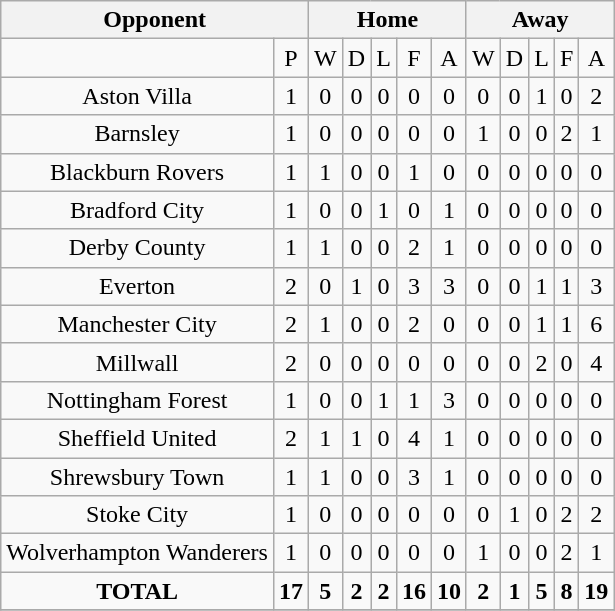<table class="wikitable" style="text-align: center">
<tr>
<th colspan=2>Opponent</th>
<th colspan=5>Home</th>
<th colspan=5>Away</th>
</tr>
<tr>
<td></td>
<td>P</td>
<td>W</td>
<td>D</td>
<td>L</td>
<td>F</td>
<td>A</td>
<td>W</td>
<td>D</td>
<td>L</td>
<td>F</td>
<td>A</td>
</tr>
<tr>
<td>Aston Villa</td>
<td>1</td>
<td>0</td>
<td>0</td>
<td>0</td>
<td>0</td>
<td>0</td>
<td>0</td>
<td>0</td>
<td>1</td>
<td>0</td>
<td>2</td>
</tr>
<tr>
<td>Barnsley</td>
<td>1</td>
<td>0</td>
<td>0</td>
<td>0</td>
<td>0</td>
<td>0</td>
<td>1</td>
<td>0</td>
<td>0</td>
<td>2</td>
<td>1</td>
</tr>
<tr>
<td>Blackburn Rovers</td>
<td>1</td>
<td>1</td>
<td>0</td>
<td>0</td>
<td>1</td>
<td>0</td>
<td>0</td>
<td>0</td>
<td>0</td>
<td>0</td>
<td>0</td>
</tr>
<tr>
<td>Bradford City</td>
<td>1</td>
<td>0</td>
<td>0</td>
<td>1</td>
<td>0</td>
<td>1</td>
<td>0</td>
<td>0</td>
<td>0</td>
<td>0</td>
<td>0</td>
</tr>
<tr>
<td>Derby County</td>
<td>1</td>
<td>1</td>
<td>0</td>
<td>0</td>
<td>2</td>
<td>1</td>
<td>0</td>
<td>0</td>
<td>0</td>
<td>0</td>
<td>0</td>
</tr>
<tr>
<td>Everton</td>
<td>2</td>
<td>0</td>
<td>1</td>
<td>0</td>
<td>3</td>
<td>3</td>
<td>0</td>
<td>0</td>
<td>1</td>
<td>1</td>
<td>3</td>
</tr>
<tr>
<td>Manchester City</td>
<td>2</td>
<td>1</td>
<td>0</td>
<td>0</td>
<td>2</td>
<td>0</td>
<td>0</td>
<td>0</td>
<td>1</td>
<td>1</td>
<td>6</td>
</tr>
<tr>
<td>Millwall</td>
<td>2</td>
<td>0</td>
<td>0</td>
<td>0</td>
<td>0</td>
<td>0</td>
<td>0</td>
<td>0</td>
<td>2</td>
<td>0</td>
<td>4</td>
</tr>
<tr>
<td>Nottingham Forest</td>
<td>1</td>
<td>0</td>
<td>0</td>
<td>1</td>
<td>1</td>
<td>3</td>
<td>0</td>
<td>0</td>
<td>0</td>
<td>0</td>
<td>0</td>
</tr>
<tr>
<td>Sheffield United</td>
<td>2</td>
<td>1</td>
<td>1</td>
<td>0</td>
<td>4</td>
<td>1</td>
<td>0</td>
<td>0</td>
<td>0</td>
<td>0</td>
<td>0</td>
</tr>
<tr>
<td>Shrewsbury Town</td>
<td>1</td>
<td>1</td>
<td>0</td>
<td>0</td>
<td>3</td>
<td>1</td>
<td>0</td>
<td>0</td>
<td>0</td>
<td>0</td>
<td>0</td>
</tr>
<tr>
<td>Stoke City</td>
<td>1</td>
<td>0</td>
<td>0</td>
<td>0</td>
<td>0</td>
<td>0</td>
<td>0</td>
<td>1</td>
<td>0</td>
<td>2</td>
<td>2</td>
</tr>
<tr>
<td>Wolverhampton Wanderers</td>
<td>1</td>
<td>0</td>
<td>0</td>
<td>0</td>
<td>0</td>
<td>0</td>
<td>1</td>
<td>0</td>
<td>0</td>
<td>2</td>
<td>1</td>
</tr>
<tr>
<td><strong>TOTAL</strong></td>
<td><strong>17</strong></td>
<td><strong>5</strong></td>
<td><strong>2</strong></td>
<td><strong>2</strong></td>
<td><strong>16</strong></td>
<td><strong>10</strong></td>
<td><strong>2</strong></td>
<td><strong>1</strong></td>
<td><strong>5</strong></td>
<td><strong>8</strong></td>
<td><strong>19</strong></td>
</tr>
<tr>
</tr>
</table>
